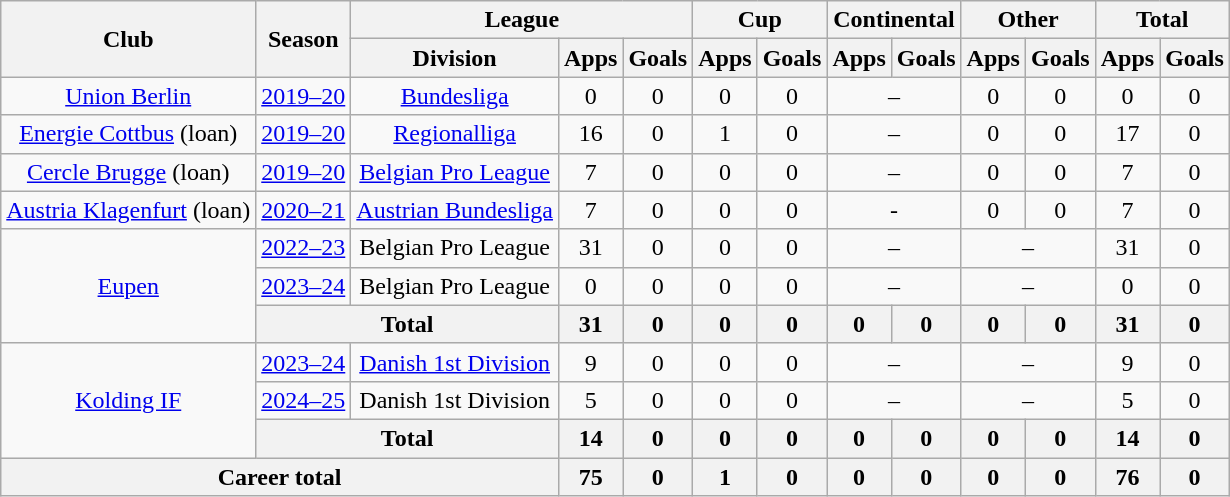<table class="wikitable" style="text-align:center">
<tr>
<th rowspan="2">Club</th>
<th rowspan="2">Season</th>
<th colspan="3">League</th>
<th colspan="2">Cup</th>
<th colspan="2">Continental</th>
<th colspan="2">Other</th>
<th colspan="2">Total</th>
</tr>
<tr>
<th>Division</th>
<th>Apps</th>
<th>Goals</th>
<th>Apps</th>
<th>Goals</th>
<th>Apps</th>
<th>Goals</th>
<th>Apps</th>
<th>Goals</th>
<th>Apps</th>
<th>Goals</th>
</tr>
<tr>
<td><a href='#'>Union Berlin</a></td>
<td><a href='#'>2019–20</a></td>
<td><a href='#'>Bundesliga</a></td>
<td>0</td>
<td>0</td>
<td>0</td>
<td>0</td>
<td colspan="2">–</td>
<td>0</td>
<td>0</td>
<td>0</td>
<td>0</td>
</tr>
<tr>
<td><a href='#'>Energie Cottbus</a> (loan)</td>
<td><a href='#'>2019–20</a></td>
<td><a href='#'>Regionalliga</a></td>
<td>16</td>
<td>0</td>
<td>1</td>
<td>0</td>
<td colspan="2">–</td>
<td>0</td>
<td>0</td>
<td>17</td>
<td>0</td>
</tr>
<tr>
<td><a href='#'>Cercle Brugge</a> (loan)</td>
<td><a href='#'>2019–20</a></td>
<td><a href='#'>Belgian Pro League</a></td>
<td>7</td>
<td>0</td>
<td>0</td>
<td>0</td>
<td colspan="2">–</td>
<td>0</td>
<td>0</td>
<td>7</td>
<td>0</td>
</tr>
<tr>
<td><a href='#'>Austria Klagenfurt</a> (loan)</td>
<td><a href='#'>2020–21</a></td>
<td><a href='#'>Austrian Bundesliga</a></td>
<td>7</td>
<td>0</td>
<td>0</td>
<td>0</td>
<td colspan="2">-</td>
<td>0</td>
<td>0</td>
<td>7</td>
<td>0</td>
</tr>
<tr>
<td rowspan=3><a href='#'>Eupen</a></td>
<td><a href='#'>2022–23</a></td>
<td>Belgian Pro League</td>
<td>31</td>
<td>0</td>
<td>0</td>
<td>0</td>
<td colspan="2">–</td>
<td colspan=2>–</td>
<td>31</td>
<td>0</td>
</tr>
<tr>
<td><a href='#'>2023–24</a></td>
<td>Belgian Pro League</td>
<td>0</td>
<td>0</td>
<td>0</td>
<td>0</td>
<td colspan="2">–</td>
<td colspan="2">–</td>
<td>0</td>
<td>0</td>
</tr>
<tr>
<th colspan="2">Total</th>
<th>31</th>
<th>0</th>
<th>0</th>
<th>0</th>
<th>0</th>
<th>0</th>
<th>0</th>
<th>0</th>
<th>31</th>
<th>0</th>
</tr>
<tr>
<td rowspan=3><a href='#'>Kolding IF</a></td>
<td><a href='#'>2023–24</a></td>
<td><a href='#'>Danish 1st Division</a></td>
<td>9</td>
<td>0</td>
<td>0</td>
<td>0</td>
<td colspan="2">–</td>
<td colspan="2">–</td>
<td>9</td>
<td>0</td>
</tr>
<tr>
<td><a href='#'>2024–25</a></td>
<td>Danish 1st Division</td>
<td>5</td>
<td>0</td>
<td>0</td>
<td>0</td>
<td colspan="2">–</td>
<td colspan="2">–</td>
<td>5</td>
<td>0</td>
</tr>
<tr>
<th colspan="2">Total</th>
<th>14</th>
<th>0</th>
<th>0</th>
<th>0</th>
<th>0</th>
<th>0</th>
<th>0</th>
<th>0</th>
<th>14</th>
<th>0</th>
</tr>
<tr>
<th colspan="3">Career total</th>
<th>75</th>
<th>0</th>
<th>1</th>
<th>0</th>
<th>0</th>
<th>0</th>
<th>0</th>
<th>0</th>
<th>76</th>
<th>0</th>
</tr>
</table>
